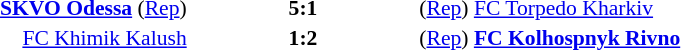<table width=100% cellspacing=1>
<tr>
<th width=20%></th>
<th width=12%></th>
<th width=20%></th>
<th></th>
</tr>
<tr style=font-size:90%>
<td align=right><strong><a href='#'>SKVO Odessa</a></strong> (<a href='#'>Rep</a>)</td>
<td align=center><strong>5:1</strong></td>
<td>(<a href='#'>Rep</a>) <a href='#'>FC Torpedo Kharkiv</a></td>
</tr>
<tr style=font-size:90%>
<td align=right><a href='#'>FC Khimik Kalush</a></td>
<td align=center><strong>1:2</strong></td>
<td>(<a href='#'>Rep</a>) <strong><a href='#'>FC Kolhospnyk Rivno</a></strong></td>
<td align=center></td>
</tr>
</table>
